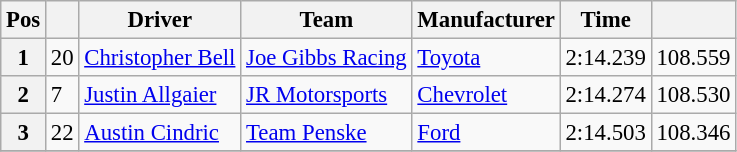<table class="wikitable" style="font-size:95%">
<tr>
<th>Pos</th>
<th></th>
<th>Driver</th>
<th>Team</th>
<th>Manufacturer</th>
<th>Time</th>
<th></th>
</tr>
<tr>
<th>1</th>
<td>20</td>
<td><a href='#'>Christopher Bell</a></td>
<td><a href='#'>Joe Gibbs Racing</a></td>
<td><a href='#'>Toyota</a></td>
<td>2:14.239</td>
<td>108.559</td>
</tr>
<tr>
<th>2</th>
<td>7</td>
<td><a href='#'>Justin Allgaier</a></td>
<td><a href='#'>JR Motorsports</a></td>
<td><a href='#'>Chevrolet</a></td>
<td>2:14.274</td>
<td>108.530</td>
</tr>
<tr>
<th>3</th>
<td>22</td>
<td><a href='#'>Austin Cindric</a></td>
<td><a href='#'>Team Penske</a></td>
<td><a href='#'>Ford</a></td>
<td>2:14.503</td>
<td>108.346</td>
</tr>
<tr>
</tr>
</table>
